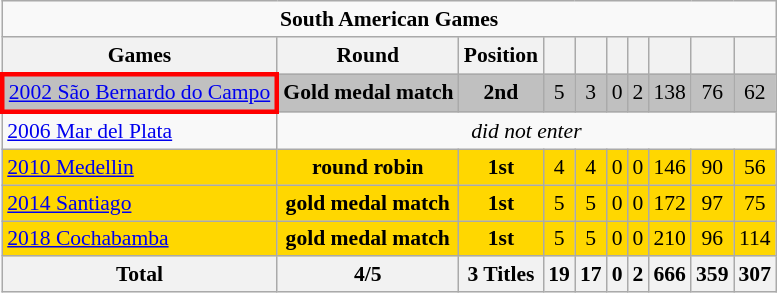<table class="wikitable" style="text-align:center; font-size:90%;">
<tr>
<td colspan=10><strong>South American Games</strong></td>
</tr>
<tr>
<th>Games</th>
<th>Round</th>
<th>Position</th>
<th></th>
<th></th>
<th></th>
<th></th>
<th></th>
<th></th>
<th></th>
</tr>
<tr style="background:silver;">
<td style="border: 3px solid red" align=left> <a href='#'>2002 São Bernardo do Campo</a></td>
<td><strong>Gold medal match</strong></td>
<td><strong>2nd</strong></td>
<td>5</td>
<td>3</td>
<td>0</td>
<td>2</td>
<td>138</td>
<td>76</td>
<td>62</td>
</tr>
<tr>
<td align=left> <a href='#'>2006 Mar del Plata</a></td>
<td colspan=9><em>did not enter</em></td>
</tr>
<tr style="background:gold;">
<td align=left> <a href='#'>2010 Medellin</a></td>
<td><strong>round robin</strong></td>
<td><strong>1st</strong></td>
<td>4</td>
<td>4</td>
<td>0</td>
<td>0</td>
<td>146</td>
<td>90</td>
<td>56</td>
</tr>
<tr style="background:gold;">
<td align=left> <a href='#'>2014 Santiago</a></td>
<td><strong>gold medal match</strong></td>
<td><strong>1st</strong></td>
<td>5</td>
<td>5</td>
<td>0</td>
<td>0</td>
<td>172</td>
<td>97</td>
<td>75</td>
</tr>
<tr style="background:gold;">
<td align=left> <a href='#'>2018 Cochabamba</a></td>
<td><strong>gold medal match</strong></td>
<td><strong>1st</strong></td>
<td>5</td>
<td>5</td>
<td>0</td>
<td>0</td>
<td>210</td>
<td>96</td>
<td>114</td>
</tr>
<tr>
<th>Total</th>
<th>4/5</th>
<th>3 Titles</th>
<th>19</th>
<th>17</th>
<th>0</th>
<th>2</th>
<th>666</th>
<th>359</th>
<th>307</th>
</tr>
</table>
